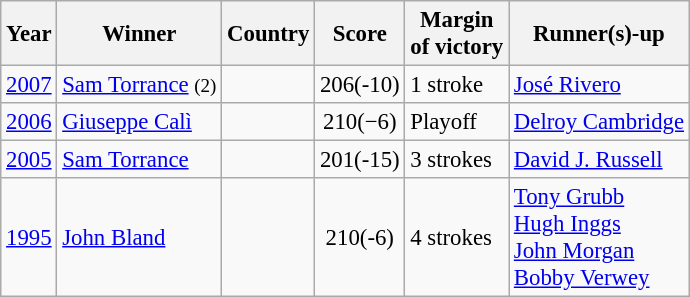<table class="wikitable" style="font-size:95%">
<tr>
<th>Year</th>
<th>Winner</th>
<th>Country</th>
<th>Score</th>
<th>Margin<br>of victory</th>
<th>Runner(s)-up</th>
</tr>
<tr>
<td><a href='#'>2007</a></td>
<td><a href='#'>Sam Torrance</a> <small>(2)</small></td>
<td></td>
<td align=center>206(-10)</td>
<td>1 stroke</td>
<td> <a href='#'>José Rivero</a></td>
</tr>
<tr>
<td><a href='#'>2006</a></td>
<td><a href='#'>Giuseppe Calì</a></td>
<td></td>
<td align=center>210(−6)</td>
<td>Playoff</td>
<td> <a href='#'>Delroy Cambridge</a></td>
</tr>
<tr>
<td><a href='#'>2005</a></td>
<td><a href='#'>Sam Torrance</a></td>
<td></td>
<td align=center>201(-15)</td>
<td>3 strokes</td>
<td> <a href='#'>David J. Russell</a></td>
</tr>
<tr>
<td><a href='#'>1995</a></td>
<td><a href='#'>John Bland</a></td>
<td></td>
<td align=center>210(-6)</td>
<td>4 strokes</td>
<td> <a href='#'>Tony Grubb</a><br> <a href='#'>Hugh Inggs</a><br> <a href='#'>John Morgan</a><br> <a href='#'>Bobby Verwey</a></td>
</tr>
</table>
